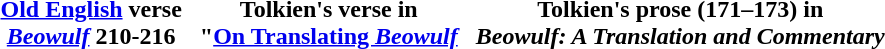<table border="0" cellpadding="5">
<tr>
<th><a href='#'>Old English</a> verse<br><em><a href='#'>Beowulf</a></em> 210-216</th>
<th>Tolkien's verse in<br>"<a href='#'>On Translating <em>Beowulf</em></a></th>
<th>Tolkien's prose (171–173) in <br><em>Beowulf: A Translation and Commentary</em></th>
</tr>
<tr>
<td></td>
<td></td>
<td></td>
</tr>
</table>
